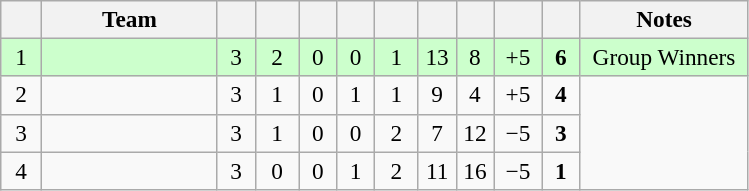<table class="wikitable" style="text-align: center; font-size: 97%;">
<tr>
<th width="20"></th>
<th width="110">Team</th>
<th width="18"></th>
<th width="22"></th>
<th width="18"></th>
<th width="18"></th>
<th width="22"></th>
<th width="18"></th>
<th width="18"></th>
<th width="25"></th>
<th width="18"></th>
<th width="105">Notes</th>
</tr>
<tr style="background-color: #ccffcc;">
<td>1</td>
<td align=left></td>
<td>3</td>
<td>2</td>
<td>0</td>
<td>0</td>
<td>1</td>
<td>13</td>
<td>8</td>
<td>+5</td>
<td><strong>6</strong></td>
<td>Group Winners</td>
</tr>
<tr>
<td>2</td>
<td align=left></td>
<td>3</td>
<td>1</td>
<td>0</td>
<td>1</td>
<td>1</td>
<td>9</td>
<td>4</td>
<td>+5</td>
<td><strong>4</strong></td>
<td rowspan="3"></td>
</tr>
<tr>
<td>3</td>
<td align=left></td>
<td>3</td>
<td>1</td>
<td>0</td>
<td>0</td>
<td>2</td>
<td>7</td>
<td>12</td>
<td>−5</td>
<td><strong>3</strong></td>
</tr>
<tr>
<td>4</td>
<td align=left></td>
<td>3</td>
<td>0</td>
<td>0</td>
<td>1</td>
<td>2</td>
<td>11</td>
<td>16</td>
<td>−5</td>
<td><strong>1</strong></td>
</tr>
</table>
